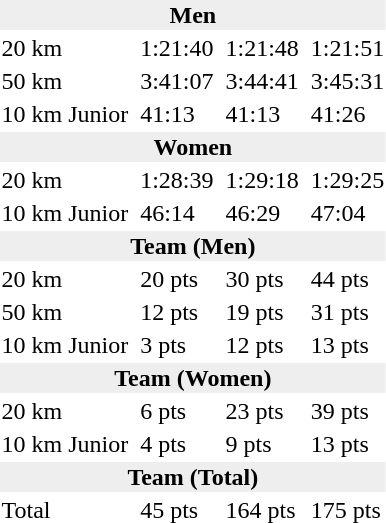<table>
<tr>
<td colspan=7 bgcolor=#eeeeee style=text-align:center;><strong>Men</strong></td>
</tr>
<tr>
<td>20 km </td>
<td></td>
<td>1:21:40</td>
<td></td>
<td>1:21:48</td>
<td></td>
<td>1:21:51</td>
</tr>
<tr>
<td>50 km </td>
<td></td>
<td>3:41:07</td>
<td></td>
<td>3:44:41</td>
<td></td>
<td>3:45:31</td>
</tr>
<tr>
<td>10 km Junior</td>
<td></td>
<td>41:13</td>
<td></td>
<td>41:13</td>
<td></td>
<td>41:26</td>
</tr>
<tr>
<td colspan=7 bgcolor=#eeeeee style=text-align:center;><strong>Women</strong></td>
</tr>
<tr>
<td>20 km </td>
<td></td>
<td>1:28:39</td>
<td></td>
<td>1:29:18</td>
<td></td>
<td>1:29:25</td>
</tr>
<tr>
<td>10 km Junior</td>
<td></td>
<td>46:14</td>
<td></td>
<td>46:29</td>
<td></td>
<td>47:04</td>
</tr>
<tr>
<td colspan=7 bgcolor=#eeeeee style=text-align:center;><strong>Team (Men)</strong></td>
</tr>
<tr>
<td>20 km</td>
<td></td>
<td>20 pts</td>
<td></td>
<td>30 pts</td>
<td></td>
<td>44 pts</td>
</tr>
<tr>
<td>50 km</td>
<td></td>
<td>12 pts</td>
<td></td>
<td>19 pts</td>
<td></td>
<td>31 pts</td>
</tr>
<tr>
<td>10 km Junior</td>
<td></td>
<td>3 pts</td>
<td></td>
<td>12 pts</td>
<td></td>
<td>13 pts</td>
</tr>
<tr>
<td colspan=7 bgcolor=#eeeeee style=text-align:center;><strong>Team (Women)</strong></td>
</tr>
<tr>
<td>20 km</td>
<td></td>
<td>6 pts</td>
<td></td>
<td>23 pts</td>
<td></td>
<td>39 pts</td>
</tr>
<tr>
<td>10 km Junior</td>
<td></td>
<td>4 pts</td>
<td></td>
<td>9 pts</td>
<td></td>
<td>13 pts</td>
</tr>
<tr>
<td colspan=7 bgcolor=#eeeeee style=text-align:center;><strong>Team (Total)</strong></td>
</tr>
<tr>
<td>Total</td>
<td></td>
<td>45 pts</td>
<td></td>
<td>164 pts</td>
<td></td>
<td>175 pts</td>
</tr>
</table>
